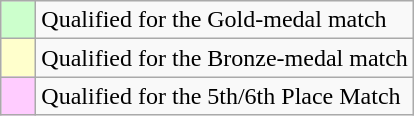<table class="wikitable">
<tr>
<td bgcolor="ccffcc">    </td>
<td>Qualified for the Gold-medal match</td>
</tr>
<tr>
<td bgcolor="ffffcc">    </td>
<td>Qualified for the Bronze-medal match</td>
</tr>
<tr>
<td bgcolor="ffccff">    </td>
<td>Qualified for the 5th/6th Place Match</td>
</tr>
</table>
